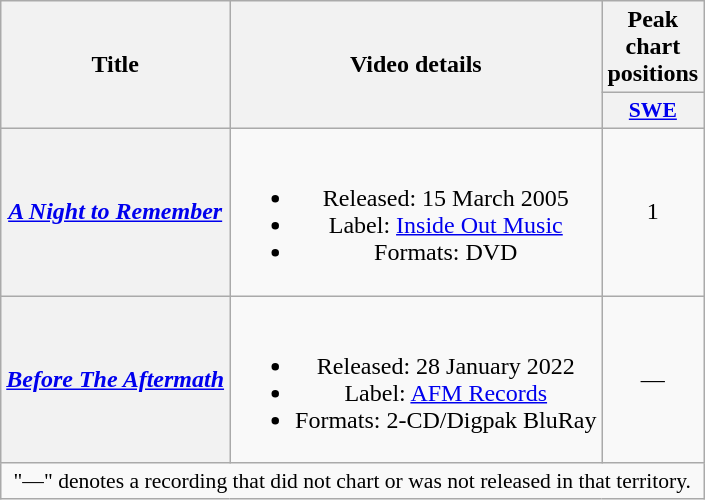<table class="wikitable plainrowheaders" style="text-align:center;">
<tr>
<th scope="col" rowspan="2">Title</th>
<th scope="col" rowspan="2">Video details</th>
<th scope="col">Peak chart positions</th>
</tr>
<tr>
<th scope="col" style="width:3em;font-size:90%;"><a href='#'>SWE</a><br></th>
</tr>
<tr>
<th scope="row"><em><a href='#'>A Night to Remember</a></em></th>
<td><br><ul><li>Released: 15 March 2005</li><li>Label: <a href='#'>Inside Out Music</a></li><li>Formats: DVD</li></ul></td>
<td>1</td>
</tr>
<tr>
<th scope="row"><em><a href='#'>Before The Aftermath</a></em></th>
<td><br><ul><li>Released: 28 January 2022</li><li>Label: <a href='#'>AFM Records</a></li><li>Formats: 2-CD/Digpak BluRay</li></ul></td>
<td>—</td>
</tr>
<tr>
<td colspan="10" style="font-size:90%">"—" denotes a recording that did not chart or was not released in that territory.</td>
</tr>
</table>
